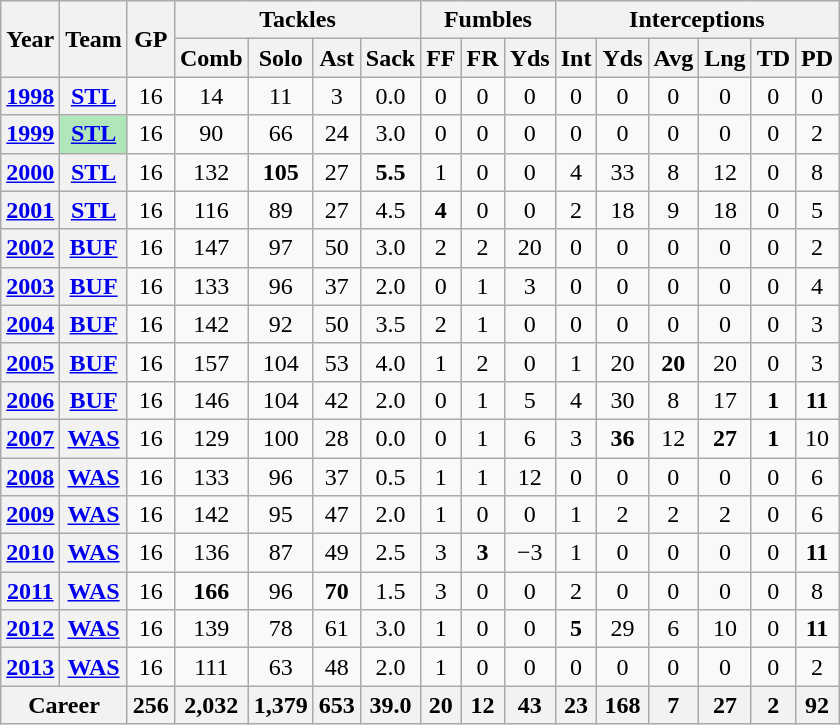<table class="wikitable" style="text-align:center;">
<tr>
<th rowspan="2">Year</th>
<th rowspan="2">Team</th>
<th rowspan="2">GP</th>
<th colspan="4">Tackles</th>
<th colspan="3">Fumbles</th>
<th colspan="6">Interceptions</th>
</tr>
<tr>
<th>Comb</th>
<th>Solo</th>
<th>Ast</th>
<th>Sack</th>
<th>FF</th>
<th>FR</th>
<th>Yds</th>
<th>Int</th>
<th>Yds</th>
<th>Avg</th>
<th>Lng</th>
<th>TD</th>
<th>PD</th>
</tr>
<tr>
<th><a href='#'>1998</a></th>
<th><a href='#'>STL</a></th>
<td>16</td>
<td>14</td>
<td>11</td>
<td>3</td>
<td>0.0</td>
<td>0</td>
<td>0</td>
<td>0</td>
<td>0</td>
<td>0</td>
<td>0</td>
<td>0</td>
<td>0</td>
<td>0</td>
</tr>
<tr>
<th><a href='#'>1999</a></th>
<th style="background:#afe6ba;"><a href='#'>STL</a></th>
<td>16</td>
<td>90</td>
<td>66</td>
<td>24</td>
<td>3.0</td>
<td>0</td>
<td>0</td>
<td>0</td>
<td>0</td>
<td>0</td>
<td>0</td>
<td>0</td>
<td>0</td>
<td>2</td>
</tr>
<tr>
<th><a href='#'>2000</a></th>
<th><a href='#'>STL</a></th>
<td>16</td>
<td>132</td>
<td><strong>105</strong></td>
<td>27</td>
<td><strong>5.5</strong></td>
<td>1</td>
<td>0</td>
<td>0</td>
<td>4</td>
<td>33</td>
<td>8</td>
<td>12</td>
<td>0</td>
<td>8</td>
</tr>
<tr>
<th><a href='#'>2001</a></th>
<th><a href='#'>STL</a></th>
<td>16</td>
<td>116</td>
<td>89</td>
<td>27</td>
<td>4.5</td>
<td><strong>4</strong></td>
<td>0</td>
<td>0</td>
<td>2</td>
<td>18</td>
<td>9</td>
<td>18</td>
<td>0</td>
<td>5</td>
</tr>
<tr>
<th><a href='#'>2002</a></th>
<th><a href='#'>BUF</a></th>
<td>16</td>
<td>147</td>
<td>97</td>
<td>50</td>
<td>3.0</td>
<td>2</td>
<td>2</td>
<td>20</td>
<td>0</td>
<td>0</td>
<td>0</td>
<td>0</td>
<td>0</td>
<td>2</td>
</tr>
<tr>
<th><a href='#'>2003</a></th>
<th><a href='#'>BUF</a></th>
<td>16</td>
<td>133</td>
<td>96</td>
<td>37</td>
<td>2.0</td>
<td>0</td>
<td>1</td>
<td>3</td>
<td>0</td>
<td>0</td>
<td>0</td>
<td>0</td>
<td>0</td>
<td>4</td>
</tr>
<tr>
<th><a href='#'>2004</a></th>
<th><a href='#'>BUF</a></th>
<td>16</td>
<td>142</td>
<td>92</td>
<td>50</td>
<td>3.5</td>
<td>2</td>
<td>1</td>
<td>0</td>
<td>0</td>
<td>0</td>
<td>0</td>
<td>0</td>
<td>0</td>
<td>3</td>
</tr>
<tr>
<th><a href='#'>2005</a></th>
<th><a href='#'>BUF</a></th>
<td>16</td>
<td>157</td>
<td>104</td>
<td>53</td>
<td>4.0</td>
<td>1</td>
<td>2</td>
<td>0</td>
<td>1</td>
<td>20</td>
<td><strong>20</strong></td>
<td>20</td>
<td>0</td>
<td>3</td>
</tr>
<tr>
<th><a href='#'>2006</a></th>
<th><a href='#'>BUF</a></th>
<td>16</td>
<td>146</td>
<td>104</td>
<td>42</td>
<td>2.0</td>
<td>0</td>
<td>1</td>
<td>5</td>
<td>4</td>
<td>30</td>
<td>8</td>
<td>17</td>
<td><strong>1</strong></td>
<td><strong>11</strong></td>
</tr>
<tr>
<th><a href='#'>2007</a></th>
<th><a href='#'>WAS</a></th>
<td>16</td>
<td>129</td>
<td>100</td>
<td>28</td>
<td>0.0</td>
<td>0</td>
<td>1</td>
<td>6</td>
<td>3</td>
<td><strong>36</strong></td>
<td>12</td>
<td><strong>27</strong></td>
<td><strong>1</strong></td>
<td>10</td>
</tr>
<tr>
<th><a href='#'>2008</a></th>
<th><a href='#'>WAS</a></th>
<td>16</td>
<td>133</td>
<td>96</td>
<td>37</td>
<td>0.5</td>
<td>1</td>
<td>1</td>
<td>12</td>
<td>0</td>
<td>0</td>
<td>0</td>
<td>0</td>
<td>0</td>
<td>6</td>
</tr>
<tr>
<th><a href='#'>2009</a></th>
<th><a href='#'>WAS</a></th>
<td>16</td>
<td>142</td>
<td>95</td>
<td>47</td>
<td>2.0</td>
<td>1</td>
<td>0</td>
<td>0</td>
<td>1</td>
<td>2</td>
<td>2</td>
<td>2</td>
<td>0</td>
<td>6</td>
</tr>
<tr>
<th><a href='#'>2010</a></th>
<th><a href='#'>WAS</a></th>
<td>16</td>
<td>136</td>
<td>87</td>
<td>49</td>
<td>2.5</td>
<td>3</td>
<td><strong>3</strong></td>
<td>−3</td>
<td>1</td>
<td>0</td>
<td>0</td>
<td>0</td>
<td>0</td>
<td><strong>11</strong></td>
</tr>
<tr>
<th><a href='#'>2011</a></th>
<th><a href='#'>WAS</a></th>
<td>16</td>
<td><strong>166</strong></td>
<td>96</td>
<td><strong>70</strong></td>
<td>1.5</td>
<td>3</td>
<td>0</td>
<td>0</td>
<td>2</td>
<td>0</td>
<td>0</td>
<td>0</td>
<td>0</td>
<td>8</td>
</tr>
<tr>
<th><a href='#'>2012</a></th>
<th><a href='#'>WAS</a></th>
<td>16</td>
<td>139</td>
<td>78</td>
<td>61</td>
<td>3.0</td>
<td>1</td>
<td>0</td>
<td>0</td>
<td><strong>5</strong></td>
<td>29</td>
<td>6</td>
<td>10</td>
<td>0</td>
<td><strong>11</strong></td>
</tr>
<tr>
<th><a href='#'>2013</a></th>
<th><a href='#'>WAS</a></th>
<td>16</td>
<td>111</td>
<td>63</td>
<td>48</td>
<td>2.0</td>
<td>1</td>
<td>0</td>
<td>0</td>
<td>0</td>
<td>0</td>
<td>0</td>
<td>0</td>
<td>0</td>
<td>2</td>
</tr>
<tr>
<th colspan="2">Career</th>
<th>256</th>
<th>2,032</th>
<th>1,379</th>
<th>653</th>
<th>39.0</th>
<th>20</th>
<th>12</th>
<th>43</th>
<th>23</th>
<th>168</th>
<th>7</th>
<th>27</th>
<th>2</th>
<th>92</th>
</tr>
</table>
